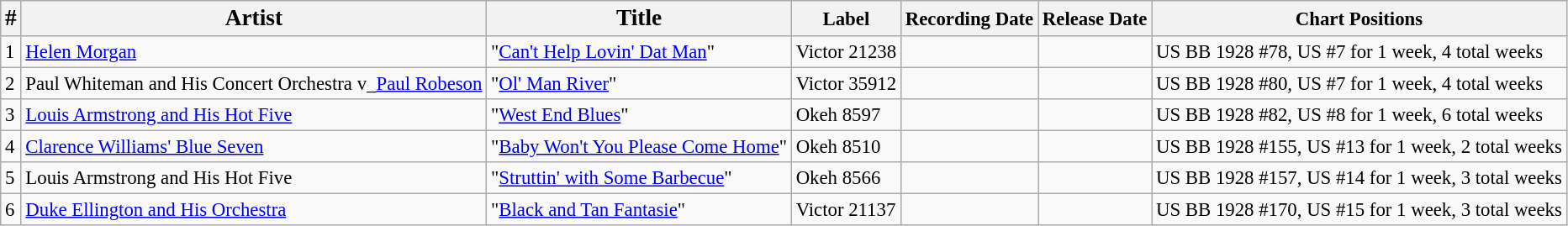<table class="wikitable" style="font-size:95%;">
<tr>
<th><big>#</big></th>
<th><big>Artist</big></th>
<th><big>Title</big></th>
<th>Label</th>
<th>Recording Date</th>
<th>Release Date</th>
<th>Chart Positions</th>
</tr>
<tr>
<td>1</td>
<td><a href='#'>Helen Morgan</a></td>
<td>"<a href='#'>Can't Help Lovin' Dat Man</a>"</td>
<td>Victor 21238</td>
<td></td>
<td></td>
<td>US BB 1928 #78, US #7 for 1 week, 4 total weeks</td>
</tr>
<tr>
<td>2</td>
<td>Paul Whiteman and His Concert Orchestra v_<a href='#'>Paul Robeson</a></td>
<td>"<a href='#'>Ol' Man River</a>"</td>
<td>Victor 35912</td>
<td></td>
<td></td>
<td>US BB 1928 #80, US #7 for 1 week, 4 total weeks</td>
</tr>
<tr>
<td>3</td>
<td><a href='#'>Louis Armstrong and His Hot Five</a></td>
<td>"<a href='#'>West End Blues</a>"</td>
<td>Okeh 8597</td>
<td></td>
<td></td>
<td>US BB 1928 #82, US #8 for 1 week, 6 total weeks</td>
</tr>
<tr>
<td>4</td>
<td><a href='#'>Clarence Williams' Blue Seven</a></td>
<td>"<a href='#'>Baby Won't You Please Come Home</a>"</td>
<td>Okeh 8510</td>
<td></td>
<td></td>
<td>US BB 1928 #155, US #13 for 1 week, 2 total weeks</td>
</tr>
<tr>
<td>5</td>
<td>Louis Armstrong and His Hot Five</td>
<td>"<a href='#'>Struttin' with Some Barbecue</a>"</td>
<td>Okeh 8566</td>
<td></td>
<td></td>
<td>US BB 1928 #157, US #14 for 1 week, 3 total weeks</td>
</tr>
<tr>
<td>6</td>
<td><a href='#'>Duke Ellington and His Orchestra</a></td>
<td>"<a href='#'>Black and Tan Fantasie</a>"</td>
<td>Victor 21137</td>
<td></td>
<td></td>
<td>US BB 1928 #170, US #15 for 1 week, 3 total weeks</td>
</tr>
</table>
